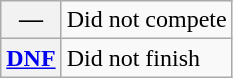<table class="wikitable">
<tr>
<th scope="row">—</th>
<td>Did not compete</td>
</tr>
<tr>
<th scope="row"><a href='#'>DNF</a></th>
<td>Did not finish</td>
</tr>
</table>
